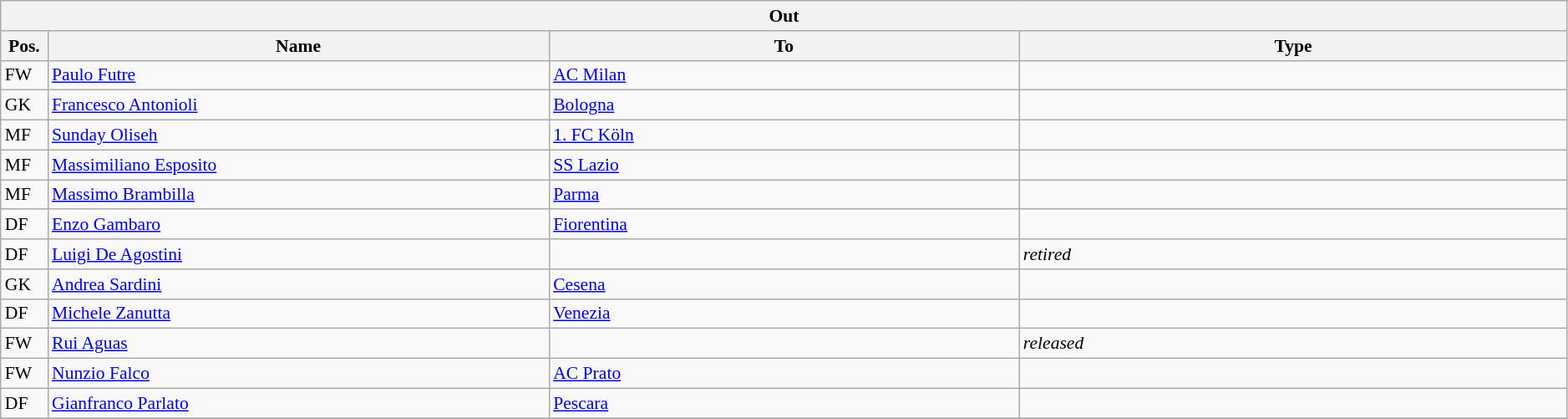<table class="wikitable" style="font-size:90%;width:99%;">
<tr>
<th colspan="4">Out</th>
</tr>
<tr>
<th width=3%>Pos.</th>
<th width=32%>Name</th>
<th width=30%>To</th>
<th width=35%>Type</th>
</tr>
<tr>
<td>FW</td>
<td><a href='#'>Paulo Futre</a></td>
<td><a href='#'>AC Milan</a></td>
<td></td>
</tr>
<tr>
<td>GK</td>
<td><a href='#'>Francesco Antonioli</a></td>
<td><a href='#'>Bologna</a></td>
<td></td>
</tr>
<tr>
<td>MF</td>
<td><a href='#'>Sunday Oliseh</a></td>
<td><a href='#'>1. FC Köln</a></td>
<td></td>
</tr>
<tr>
<td>MF</td>
<td><a href='#'>Massimiliano Esposito</a></td>
<td><a href='#'>SS Lazio</a></td>
<td></td>
</tr>
<tr>
<td>MF</td>
<td><a href='#'>Massimo Brambilla</a></td>
<td><a href='#'>Parma</a></td>
<td></td>
</tr>
<tr>
<td>DF</td>
<td><a href='#'>Enzo Gambaro</a></td>
<td><a href='#'>Fiorentina</a></td>
<td></td>
</tr>
<tr>
<td>DF</td>
<td><a href='#'>Luigi De Agostini</a></td>
<td></td>
<td><em>retired</em></td>
</tr>
<tr>
<td>GK</td>
<td><a href='#'>Andrea Sardini</a></td>
<td><a href='#'>Cesena</a></td>
<td></td>
</tr>
<tr>
<td>DF</td>
<td><a href='#'>Michele Zanutta</a></td>
<td><a href='#'>Venezia</a></td>
<td></td>
</tr>
<tr>
<td>FW</td>
<td><a href='#'>Rui Aguas</a></td>
<td></td>
<td><em>released</em></td>
</tr>
<tr>
<td>FW</td>
<td><a href='#'>Nunzio Falco</a></td>
<td><a href='#'>AC Prato</a></td>
<td></td>
</tr>
<tr>
<td>DF</td>
<td><a href='#'>Gianfranco Parlato</a></td>
<td><a href='#'>Pescara</a></td>
<td></td>
</tr>
<tr>
</tr>
</table>
